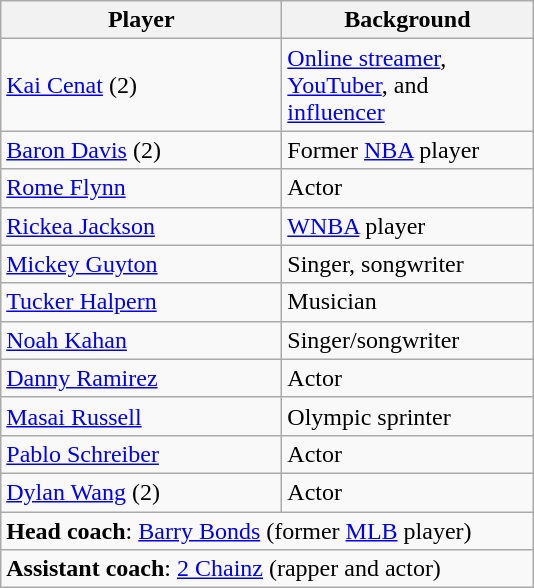<table class="wikitable">
<tr>
<th width=180>Player</th>
<th width=160>Background</th>
</tr>
<tr>
<td><a href='#'>Kai Cenat</a> (2)</td>
<td><a href='#'>Online streamer</a>, <a href='#'>YouTuber</a>, and <a href='#'>influencer</a></td>
</tr>
<tr>
<td><a href='#'>Baron Davis</a> (2)</td>
<td>Former <a href='#'>NBA</a> player</td>
</tr>
<tr>
<td><a href='#'>Rome Flynn</a></td>
<td>Actor</td>
</tr>
<tr>
<td><a href='#'>Rickea Jackson</a></td>
<td><a href='#'>WNBA</a> player</td>
</tr>
<tr>
<td><a href='#'>Mickey Guyton</a></td>
<td>Singer, songwriter</td>
</tr>
<tr>
<td><a href='#'>Tucker Halpern</a></td>
<td>Musician</td>
</tr>
<tr>
<td><a href='#'>Noah Kahan</a></td>
<td>Singer/songwriter</td>
</tr>
<tr>
<td><a href='#'>Danny Ramirez</a></td>
<td>Actor</td>
</tr>
<tr>
<td><a href='#'>Masai Russell</a></td>
<td>Olympic sprinter</td>
</tr>
<tr>
<td><a href='#'>Pablo Schreiber</a></td>
<td>Actor</td>
</tr>
<tr>
<td><a href='#'>Dylan Wang</a> (2)</td>
<td>Actor</td>
</tr>
<tr>
<td colspan="2"><strong>Head coach</strong>: <a href='#'>Barry Bonds</a> (former <a href='#'>MLB</a> player)</td>
</tr>
<tr>
<td colspan="2"><strong>Assistant coach</strong>: <a href='#'>2 Chainz</a> (rapper and actor)</td>
</tr>
</table>
